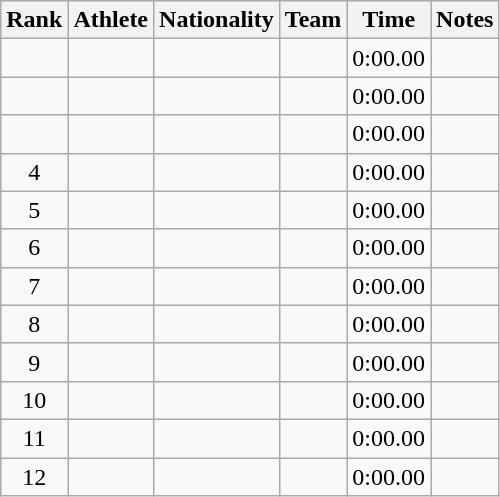<table class="wikitable sortable plainrowheaders" style="text-align:center">
<tr>
<th scope="col">Rank</th>
<th scope="col">Athlete</th>
<th scope="col">Nationality</th>
<th scope="col">Team</th>
<th scope="col">Time</th>
<th scope="col">Notes</th>
</tr>
<tr>
<td></td>
<td align=left></td>
<td align=left></td>
<td></td>
<td>0:00.00</td>
<td></td>
</tr>
<tr>
<td></td>
<td align=left></td>
<td align=left></td>
<td></td>
<td>0:00.00</td>
<td></td>
</tr>
<tr>
<td></td>
<td align=left></td>
<td align=left></td>
<td></td>
<td>0:00.00</td>
<td></td>
</tr>
<tr>
<td>4</td>
<td align=left></td>
<td align=left></td>
<td></td>
<td>0:00.00</td>
<td></td>
</tr>
<tr>
<td>5</td>
<td align=left></td>
<td align=left></td>
<td></td>
<td>0:00.00</td>
<td></td>
</tr>
<tr>
<td>6</td>
<td align=left></td>
<td align=left></td>
<td></td>
<td>0:00.00</td>
<td></td>
</tr>
<tr>
<td>7</td>
<td align=left></td>
<td align=left></td>
<td></td>
<td>0:00.00</td>
<td></td>
</tr>
<tr>
<td>8</td>
<td align=left></td>
<td align=left></td>
<td></td>
<td>0:00.00</td>
<td></td>
</tr>
<tr>
<td>9</td>
<td align=left></td>
<td align=left></td>
<td></td>
<td>0:00.00</td>
<td></td>
</tr>
<tr>
<td>10</td>
<td align=left></td>
<td align=left></td>
<td></td>
<td>0:00.00</td>
<td></td>
</tr>
<tr>
<td>11</td>
<td align=left></td>
<td align=left></td>
<td></td>
<td>0:00.00</td>
<td></td>
</tr>
<tr>
<td>12</td>
<td align=left></td>
<td align=left></td>
<td></td>
<td>0:00.00</td>
<td></td>
</tr>
</table>
